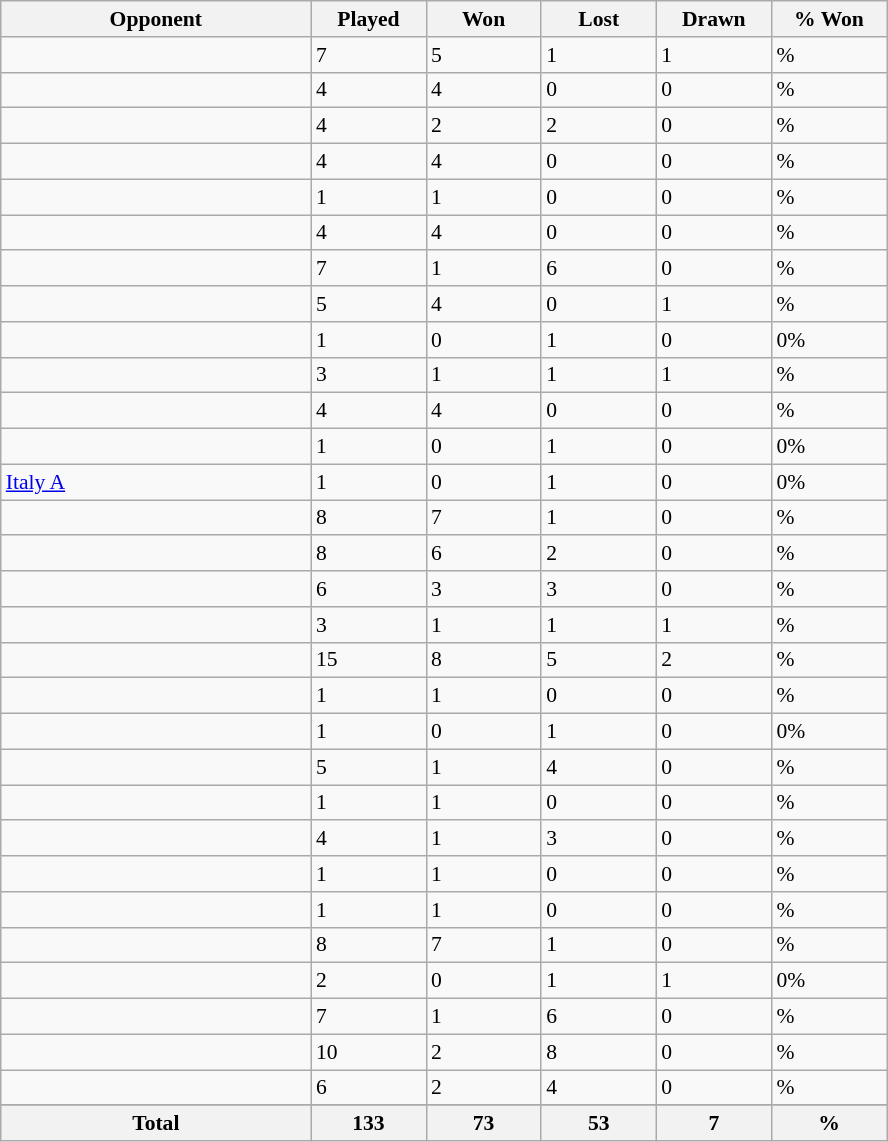<table class="wikitable sortable" style="font-size:90%">
<tr>
<th width=200>Opponent</th>
<th width=70>Played</th>
<th width=70>Won</th>
<th width=70>Lost</th>
<th width=70>Drawn</th>
<th width=70>% Won</th>
</tr>
<tr>
<td align="left"></td>
<td>7</td>
<td>5</td>
<td>1</td>
<td>1</td>
<td>%</td>
</tr>
<tr>
<td align="left"></td>
<td>4</td>
<td>4</td>
<td>0</td>
<td>0</td>
<td>%</td>
</tr>
<tr>
<td align="left"></td>
<td>4</td>
<td>2</td>
<td>2</td>
<td>0</td>
<td>%</td>
</tr>
<tr>
<td align="left"></td>
<td>4</td>
<td>4</td>
<td>0</td>
<td>0</td>
<td>%</td>
</tr>
<tr>
<td align="left"></td>
<td>1</td>
<td>1</td>
<td>0</td>
<td>0</td>
<td>%</td>
</tr>
<tr>
<td align="left"></td>
<td>4</td>
<td>4</td>
<td>0</td>
<td>0</td>
<td>%</td>
</tr>
<tr>
<td align="left"></td>
<td>7</td>
<td>1</td>
<td>6</td>
<td>0</td>
<td>%</td>
</tr>
<tr>
<td align="left"></td>
<td>5</td>
<td>4</td>
<td>0</td>
<td>1</td>
<td>%</td>
</tr>
<tr>
<td align="left"></td>
<td>1</td>
<td>0</td>
<td>1</td>
<td>0</td>
<td>0%</td>
</tr>
<tr>
<td align="left"></td>
<td>3</td>
<td>1</td>
<td>1</td>
<td>1</td>
<td>%</td>
</tr>
<tr>
<td align="left"></td>
<td>4</td>
<td>4</td>
<td>0</td>
<td>0</td>
<td>%</td>
</tr>
<tr>
<td align="left"></td>
<td>1</td>
<td>0</td>
<td>1</td>
<td>0</td>
<td>0%</td>
</tr>
<tr>
<td align="left"> <a href='#'>Italy A</a></td>
<td>1</td>
<td>0</td>
<td>1</td>
<td>0</td>
<td>0%</td>
</tr>
<tr>
<td align="left"></td>
<td>8</td>
<td>7</td>
<td>1</td>
<td>0</td>
<td>%</td>
</tr>
<tr>
<td align="left"></td>
<td>8</td>
<td>6</td>
<td>2</td>
<td>0</td>
<td>%</td>
</tr>
<tr>
<td align="left"></td>
<td>6</td>
<td>3</td>
<td>3</td>
<td>0</td>
<td>%</td>
</tr>
<tr>
<td align="left"></td>
<td>3</td>
<td>1</td>
<td>1</td>
<td>1</td>
<td>%</td>
</tr>
<tr>
<td align="left"></td>
<td>15</td>
<td>8</td>
<td>5</td>
<td>2</td>
<td>%</td>
</tr>
<tr>
<td align="left"></td>
<td>1</td>
<td>1</td>
<td>0</td>
<td>0</td>
<td>%</td>
</tr>
<tr>
<td align="left"></td>
<td>1</td>
<td>0</td>
<td>1</td>
<td>0</td>
<td>0%</td>
</tr>
<tr>
<td align="left"></td>
<td>5</td>
<td>1</td>
<td>4</td>
<td>0</td>
<td>%</td>
</tr>
<tr>
<td align="left"></td>
<td>1</td>
<td>1</td>
<td>0</td>
<td>0</td>
<td>%</td>
</tr>
<tr>
<td align="left"></td>
<td>4</td>
<td>1</td>
<td>3</td>
<td>0</td>
<td>%</td>
</tr>
<tr>
<td align="left"></td>
<td>1</td>
<td>1</td>
<td>0</td>
<td>0</td>
<td>%</td>
</tr>
<tr>
<td align="left"></td>
<td>1</td>
<td>1</td>
<td>0</td>
<td>0</td>
<td>%</td>
</tr>
<tr>
<td align="left"></td>
<td>8</td>
<td>7</td>
<td>1</td>
<td>0</td>
<td>%</td>
</tr>
<tr>
<td align="left"></td>
<td>2</td>
<td>0</td>
<td>1</td>
<td>1</td>
<td>0%</td>
</tr>
<tr>
<td align="left"></td>
<td>7</td>
<td>1</td>
<td>6</td>
<td>0</td>
<td>%</td>
</tr>
<tr>
<td align="left"></td>
<td>10</td>
<td>2</td>
<td>8</td>
<td>0</td>
<td>%</td>
</tr>
<tr>
<td align="left"></td>
<td>6</td>
<td>2</td>
<td>4</td>
<td>0</td>
<td>%</td>
</tr>
<tr>
</tr>
<tr class="sortbottom">
<th>Total</th>
<th>133</th>
<th>73</th>
<th>53</th>
<th>7</th>
<th>%</th>
</tr>
</table>
